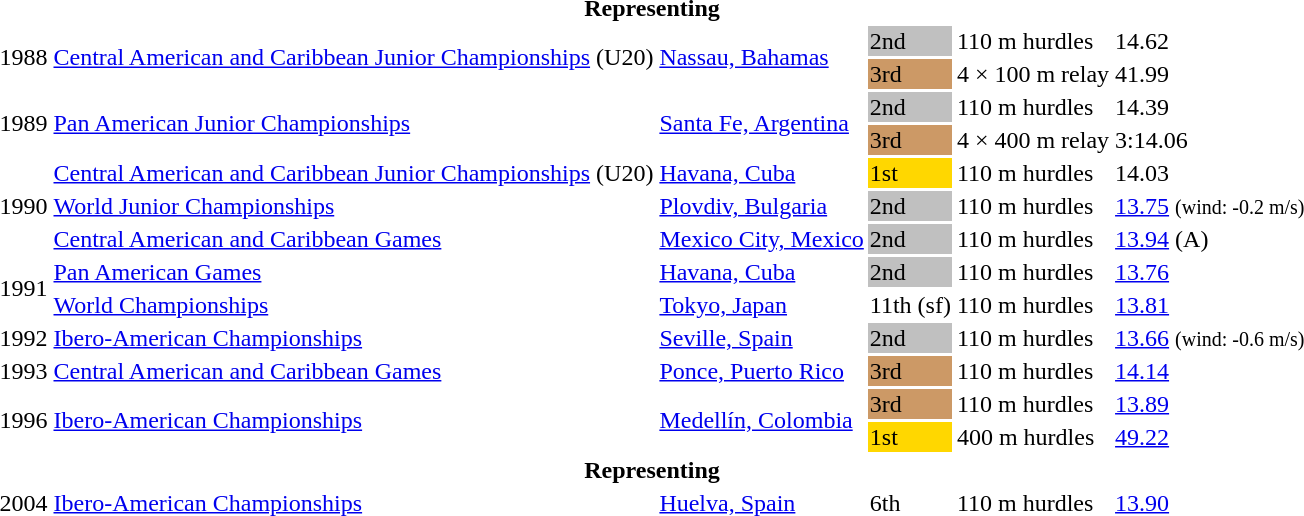<table>
<tr>
<th colspan="6">Representing </th>
</tr>
<tr>
<td rowspan=2>1988</td>
<td rowspan=2><a href='#'>Central American and Caribbean Junior Championships</a> (U20)</td>
<td rowspan=2><a href='#'>Nassau, Bahamas</a></td>
<td bgcolor=silver>2nd</td>
<td>110 m hurdles</td>
<td>14.62</td>
</tr>
<tr>
<td bgcolor=cc9966>3rd</td>
<td>4 × 100 m relay</td>
<td>41.99</td>
</tr>
<tr>
<td rowspan=2>1989</td>
<td rowspan=2><a href='#'>Pan American Junior Championships</a></td>
<td rowspan=2><a href='#'>Santa Fe, Argentina</a></td>
<td bgcolor=silver>2nd</td>
<td>110 m hurdles</td>
<td>14.39</td>
</tr>
<tr>
<td bgcolor=cc9966>3rd</td>
<td>4 × 400 m relay</td>
<td>3:14.06</td>
</tr>
<tr>
<td rowspan=3>1990</td>
<td><a href='#'>Central American and Caribbean Junior Championships</a> (U20)</td>
<td><a href='#'>Havana, Cuba</a></td>
<td bgcolor=gold>1st</td>
<td>110 m hurdles</td>
<td>14.03</td>
</tr>
<tr>
<td><a href='#'>World Junior Championships</a></td>
<td><a href='#'>Plovdiv, Bulgaria</a></td>
<td bgcolor=silver>2nd</td>
<td>110 m hurdles</td>
<td><a href='#'>13.75</a> <small>(wind: -0.2 m/s)</small></td>
</tr>
<tr>
<td><a href='#'>Central American and Caribbean Games</a></td>
<td><a href='#'>Mexico City, Mexico</a></td>
<td bgcolor=silver>2nd</td>
<td>110 m hurdles</td>
<td><a href='#'>13.94</a> (A)</td>
</tr>
<tr>
<td rowspan=2>1991</td>
<td><a href='#'>Pan American Games</a></td>
<td><a href='#'>Havana, Cuba</a></td>
<td bgcolor=silver>2nd</td>
<td>110 m hurdles</td>
<td><a href='#'>13.76</a></td>
</tr>
<tr>
<td><a href='#'>World Championships</a></td>
<td><a href='#'>Tokyo, Japan</a></td>
<td>11th (sf)</td>
<td>110 m hurdles</td>
<td><a href='#'>13.81</a></td>
</tr>
<tr>
<td>1992</td>
<td><a href='#'>Ibero-American Championships</a></td>
<td><a href='#'>Seville, Spain</a></td>
<td bgcolor=silver>2nd</td>
<td>110 m hurdles</td>
<td><a href='#'>13.66</a> <small>(wind: -0.6 m/s)</small></td>
</tr>
<tr>
<td>1993</td>
<td><a href='#'>Central American and Caribbean Games</a></td>
<td><a href='#'>Ponce, Puerto Rico</a></td>
<td bgcolor=cc9966>3rd</td>
<td>110 m hurdles</td>
<td><a href='#'>14.14</a></td>
</tr>
<tr>
<td rowspan=2>1996</td>
<td rowspan=2><a href='#'>Ibero-American Championships</a></td>
<td rowspan=2><a href='#'>Medellín, Colombia</a></td>
<td bgcolor=cc9966>3rd</td>
<td>110 m hurdles</td>
<td><a href='#'>13.89</a></td>
</tr>
<tr>
<td bgcolor=gold>1st</td>
<td>400 m hurdles</td>
<td><a href='#'>49.22</a></td>
</tr>
<tr>
<th colspan="6">Representing </th>
</tr>
<tr>
<td>2004</td>
<td><a href='#'>Ibero-American Championships</a></td>
<td><a href='#'>Huelva, Spain</a></td>
<td>6th</td>
<td>110 m hurdles</td>
<td><a href='#'>13.90</a></td>
</tr>
</table>
